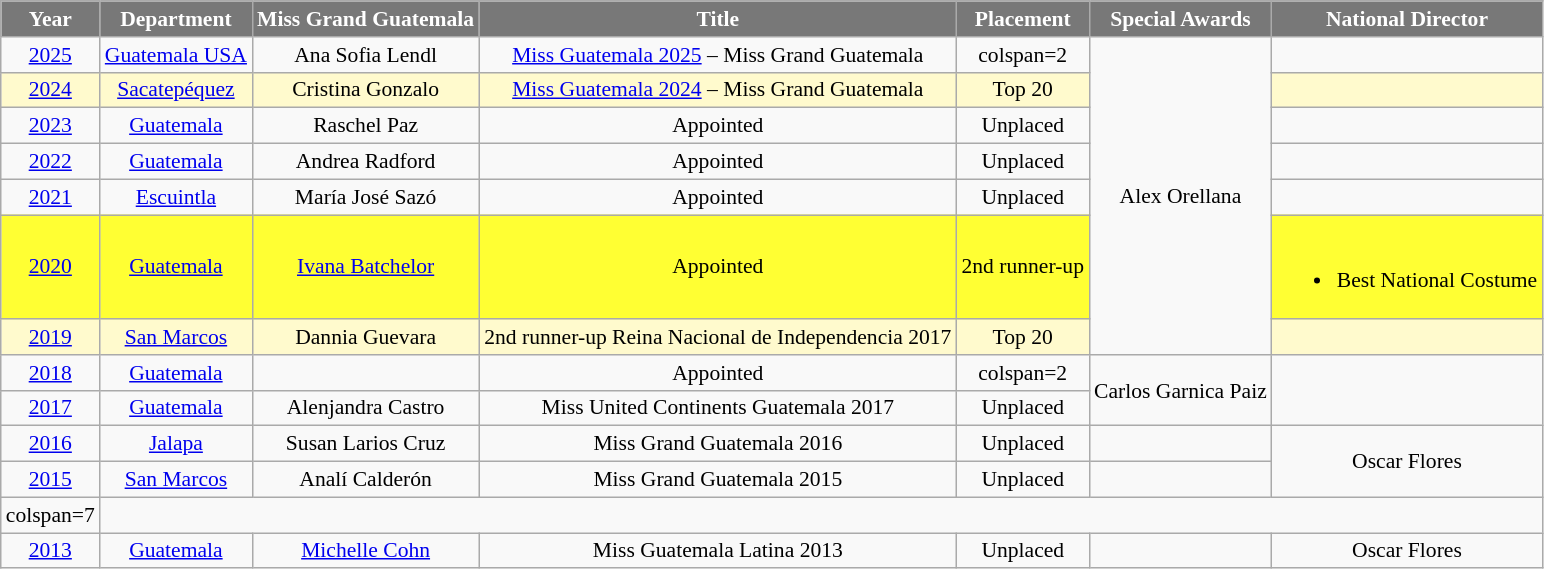<table class="wikitable" style="font-size: 90%; text-align:center">
<tr>
<th style="background-color:#787878;color:#FFFFFF;">Year</th>
<th style="background-color:#787878;color:#FFFFFF;">Department</th>
<th style="background-color:#787878;color:#FFFFFF;">Miss Grand Guatemala</th>
<th style="background-color:#787878;color:#FFFFFF;">Title</th>
<th style="background-color:#787878;color:#FFFFFF;">Placement</th>
<th style="background-color:#787878;color:#FFFFFF;">Special Awards</th>
<th style="background-color:#787878;color:#FFFFFF;">National Director</th>
</tr>
<tr>
<td><a href='#'>2025</a></td>
<td><a href='#'>Guatemala USA</a></td>
<td>Ana Sofia Lendl</td>
<td><a href='#'>Miss Guatemala 2025</a> – Miss Grand Guatemala</td>
<td>colspan=2 </td>
<td rowspan=7>Alex Orellana</td>
</tr>
<tr bgcolor=#FFFACD>
<td><a href='#'>2024</a></td>
<td><a href='#'>Sacatepéquez</a></td>
<td>Cristina Gonzalo</td>
<td><a href='#'>Miss Guatemala 2024</a> – Miss Grand Guatemala</td>
<td>Top 20</td>
<td></td>
</tr>
<tr>
<td><a href='#'>2023</a></td>
<td><a href='#'>Guatemala</a></td>
<td>Raschel Paz</td>
<td>Appointed</td>
<td>Unplaced</td>
<td></td>
</tr>
<tr>
<td><a href='#'>2022</a></td>
<td><a href='#'>Guatemala</a></td>
<td>Andrea Radford</td>
<td>Appointed</td>
<td>Unplaced</td>
<td></td>
</tr>
<tr>
<td><a href='#'>2021</a></td>
<td><a href='#'>Escuintla</a></td>
<td>María José Sazó</td>
<td>Appointed</td>
<td>Unplaced</td>
<td></td>
</tr>
<tr bgcolor=#FFFF33>
<td><a href='#'>2020</a></td>
<td><a href='#'>Guatemala</a></td>
<td><a href='#'>Ivana Batchelor</a></td>
<td>Appointed</td>
<td>2nd runner-up</td>
<td><br><ul><li>Best National Costume</li></ul></td>
</tr>
<tr bgcolor=#FFFACD>
<td><a href='#'>2019</a></td>
<td><a href='#'>San Marcos</a></td>
<td>Dannia Guevara</td>
<td>2nd runner-up Reina Nacional de Independencia 2017</td>
<td>Top 20</td>
<td></td>
</tr>
<tr>
<td><a href='#'>2018</a></td>
<td><a href='#'>Guatemala</a></td>
<td></td>
<td>Appointed</td>
<td>colspan=2 </td>
<td rowspan=2>Carlos Garnica Paiz</td>
</tr>
<tr>
<td><a href='#'>2017</a></td>
<td><a href='#'>Guatemala</a></td>
<td>Alenjandra Castro</td>
<td>Miss United Continents Guatemala 2017</td>
<td>Unplaced</td>
</tr>
<tr>
<td><a href='#'>2016</a></td>
<td><a href='#'>Jalapa</a></td>
<td>Susan Larios Cruz</td>
<td>Miss Grand Guatemala 2016</td>
<td>Unplaced</td>
<td></td>
<td rowspan=2>Oscar Flores</td>
</tr>
<tr>
<td><a href='#'>2015</a></td>
<td><a href='#'>San Marcos</a></td>
<td>Analí Calderón</td>
<td>Miss Grand Guatemala 2015</td>
<td>Unplaced</td>
<td></td>
</tr>
<tr>
<td>colspan=7 </td>
</tr>
<tr>
<td><a href='#'>2013</a></td>
<td><a href='#'>Guatemala</a></td>
<td><a href='#'>Michelle Cohn</a></td>
<td>Miss Guatemala Latina 2013</td>
<td>Unplaced</td>
<td></td>
<td>Oscar Flores</td>
</tr>
</table>
